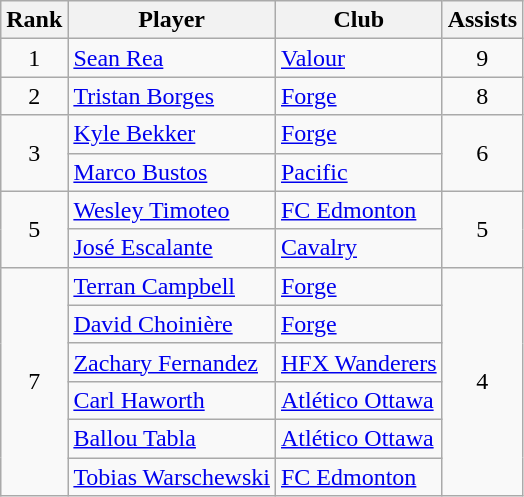<table class="wikitable">
<tr>
<th>Rank</th>
<th>Player</th>
<th>Club</th>
<th>Assists</th>
</tr>
<tr>
<td style="text-align:center" rowspan="1">1</td>
<td> <a href='#'>Sean Rea</a></td>
<td><a href='#'>Valour</a></td>
<td style="text-align:center" rowspan="1">9</td>
</tr>
<tr>
<td style="text-align:center" rowspan="1">2</td>
<td> <a href='#'>Tristan Borges</a></td>
<td><a href='#'>Forge</a></td>
<td style="text-align:center" rowspan="1">8</td>
</tr>
<tr>
<td style="text-align:center" rowspan="2">3</td>
<td> <a href='#'>Kyle Bekker</a></td>
<td><a href='#'>Forge</a></td>
<td style="text-align:center" rowspan="2">6</td>
</tr>
<tr>
<td> <a href='#'>Marco Bustos</a></td>
<td><a href='#'>Pacific</a></td>
</tr>
<tr>
<td style="text-align:center" rowspan="2">5</td>
<td> <a href='#'>Wesley Timoteo</a></td>
<td><a href='#'>FC Edmonton</a></td>
<td style="text-align:center" rowspan="2">5</td>
</tr>
<tr>
<td> <a href='#'>José Escalante</a></td>
<td><a href='#'>Cavalry</a></td>
</tr>
<tr>
<td style="text-align:center" rowspan="6">7</td>
<td> <a href='#'>Terran Campbell</a></td>
<td><a href='#'>Forge</a></td>
<td style="text-align:center" rowspan="6">4</td>
</tr>
<tr>
<td> <a href='#'>David Choinière</a></td>
<td><a href='#'>Forge</a></td>
</tr>
<tr>
<td> <a href='#'>Zachary Fernandez</a></td>
<td><a href='#'>HFX Wanderers</a></td>
</tr>
<tr>
<td> <a href='#'>Carl Haworth</a></td>
<td><a href='#'>Atlético Ottawa</a></td>
</tr>
<tr>
<td> <a href='#'>Ballou Tabla</a></td>
<td><a href='#'>Atlético Ottawa</a></td>
</tr>
<tr>
<td> <a href='#'>Tobias Warschewski</a></td>
<td><a href='#'>FC Edmonton</a></td>
</tr>
</table>
